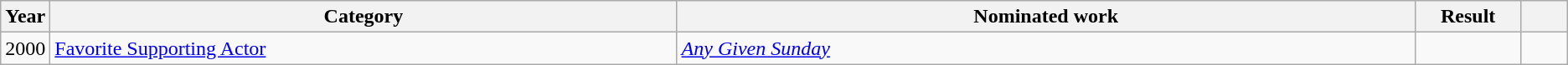<table class=wikitable>
<tr>
<th scope="col" style="width:1em;">Year</th>
<th scope="col" style="width:33em;">Category</th>
<th scope="col" style="width:39em;">Nominated work</th>
<th scope="col" style="width:5em;">Result</th>
<th scope="col" style="width:2em;"></th>
</tr>
<tr>
<td>2000</td>
<td><a href='#'>Favorite Supporting Actor</a></td>
<td><em><a href='#'>Any Given Sunday</a></em></td>
<td></td>
<td></td>
</tr>
</table>
